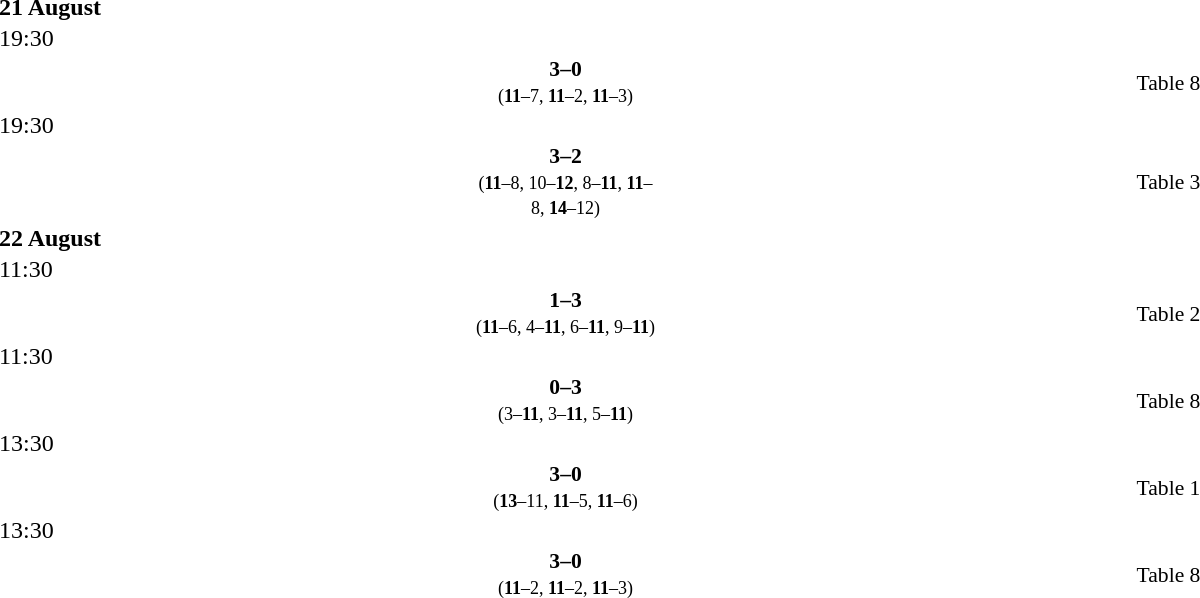<table style="width:100%;" cellspacing="1">
<tr>
<th width=25%></th>
<th width=10%></th>
<th width=25%></th>
</tr>
<tr>
<td><strong>21 August</strong></td>
</tr>
<tr>
<td>19:30</td>
</tr>
<tr style=font-size:90%>
<td align=right><strong></strong></td>
<td align=center><strong> 3–0 </strong><br><small>(<strong>11</strong>–7, <strong>11</strong>–2, <strong>11</strong>–3)</small></td>
<td></td>
<td>Table 8</td>
</tr>
<tr>
<td>19:30</td>
</tr>
<tr style=font-size:90%>
<td align=right><strong></strong></td>
<td align=center><strong> 3–2 </strong><br><small>(<strong>11</strong>–8, 10–<strong>12</strong>, 8–<strong>11</strong>, <strong>11</strong>–8, <strong>14</strong>–12)</small></td>
<td></td>
<td>Table 3</td>
</tr>
<tr>
<td><strong>22 August</strong></td>
</tr>
<tr>
<td>11:30</td>
</tr>
<tr style=font-size:90%>
<td align=right></td>
<td align=center><strong> 1–3 </strong><br><small>(<strong>11</strong>–6, 4–<strong>11</strong>, 6–<strong>11</strong>, 9–<strong>11</strong>)</small></td>
<td><strong></strong></td>
<td>Table 2</td>
</tr>
<tr>
<td>11:30</td>
</tr>
<tr style=font-size:90%>
<td align=right></td>
<td align=center><strong> 0–3 </strong><br><small>(3–<strong>11</strong>, 3–<strong>11</strong>, 5–<strong>11</strong>)</small></td>
<td><strong></strong></td>
<td>Table 8</td>
</tr>
<tr>
<td>13:30</td>
</tr>
<tr style=font-size:90%>
<td align=right><strong></strong></td>
<td align=center><strong> 3–0 </strong><br><small>(<strong>13</strong>–11, <strong>11</strong>–5, <strong>11</strong>–6)</small></td>
<td></td>
<td>Table 1</td>
</tr>
<tr>
<td>13:30</td>
</tr>
<tr style=font-size:90%>
<td align=right><strong></strong></td>
<td align=center><strong> 3–0 </strong><br><small>(<strong>11</strong>–2, <strong>11</strong>–2, <strong>11</strong>–3)</small></td>
<td></td>
<td>Table 8</td>
</tr>
</table>
